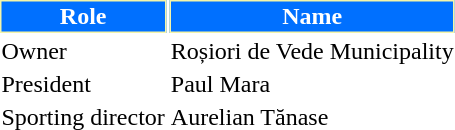<table class="toccolours">
<tr>
<th style="background:#0070FF;color:#FFFFFF;border:1px solid #f4f5a9;">Role</th>
<th style="background:#0070FF;color:#FFFFFF;border:1px solid #f4f5a9;">Name</th>
</tr>
<tr>
<td>Owner</td>
<td> Roșiori de Vede Municipality</td>
</tr>
<tr>
<td>President</td>
<td> Paul Mara</td>
</tr>
<tr>
<td>Sporting director</td>
<td> Aurelian Tănase</td>
</tr>
</table>
